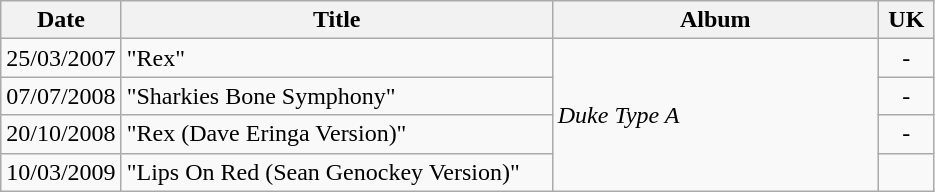<table class="wikitable">
<tr>
<th>Date</th>
<th width="280">Title</th>
<th width="210">Album</th>
<th width="30">UK</th>
</tr>
<tr>
<td>25/03/2007</td>
<td>"Rex"</td>
<td rowspan="6"><em>Duke Type A</em></td>
<td align="center">-</td>
</tr>
<tr>
<td>07/07/2008</td>
<td>"Sharkies Bone Symphony"</td>
<td align="center">-</td>
</tr>
<tr>
<td>20/10/2008</td>
<td>"Rex (Dave Eringa Version)"</td>
<td align="center">-</td>
</tr>
<tr>
<td>10/03/2009</td>
<td>"Lips On Red (Sean Genockey Version)"</td>
<td align="center"></td>
</tr>
</table>
